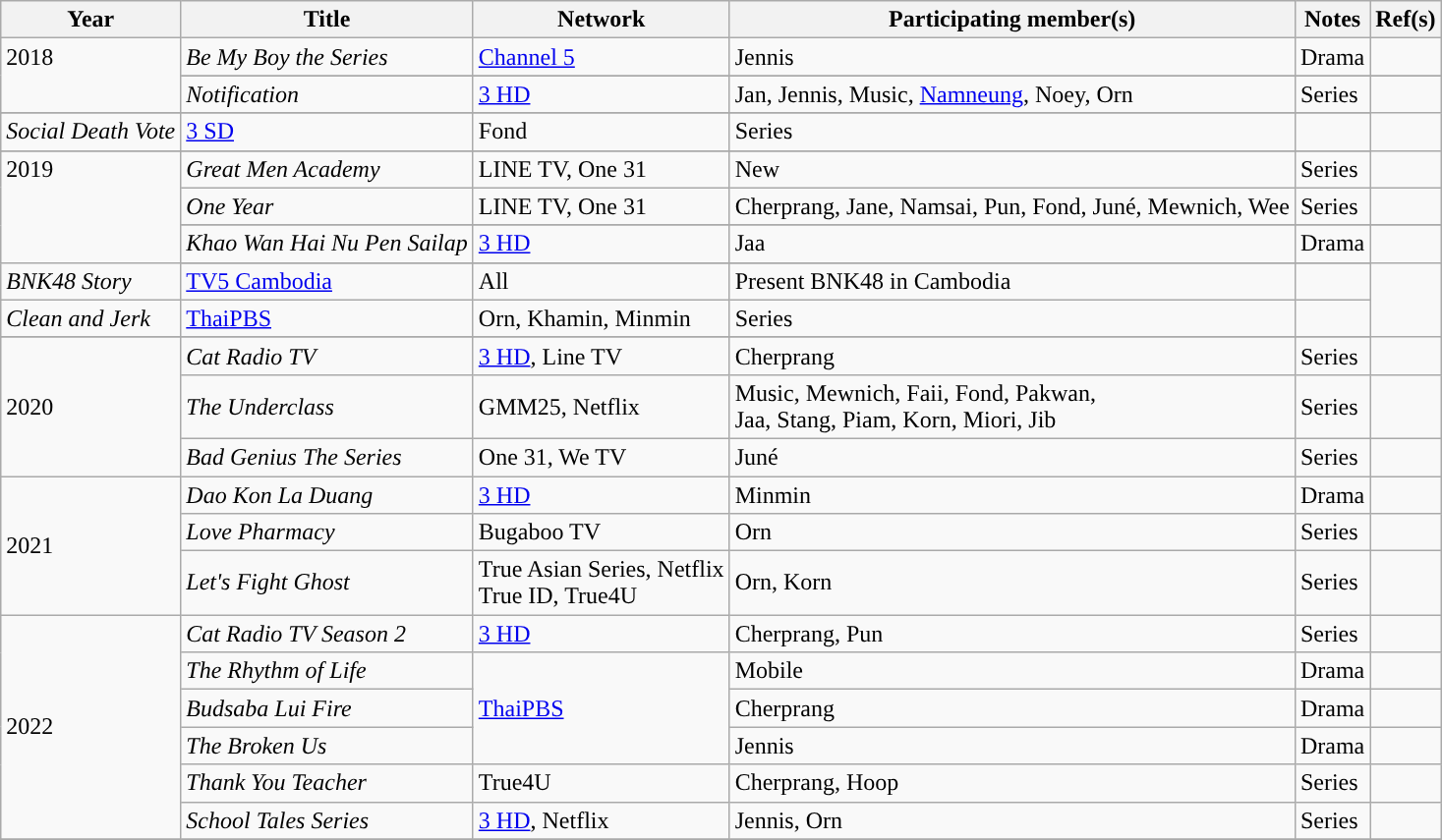<table class="wikitable" style="text-align:left; ">
<tr style="vertical-align:top;">
<th>Year</th>
<th>Title</th>
<th>Network</th>
<th>Participating member(s)</th>
<th>Notes</th>
<th>Ref(s)</th>
</tr>
<tr style="vertical-align:top;">
<td rowspan=3>2018</td>
<td><em>Be My Boy the Series</em></td>
<td><a href='#'>Channel 5</a></td>
<td>Jennis</td>
<td>Drama</td>
<td></td>
</tr>
<tr style="vertical-align:top;">
</tr>
<tr style="vertical-align:top;">
<td><em>Notification</em></td>
<td><a href='#'>3 HD</a></td>
<td>Jan, Jennis, Music, <a href='#'>Namneung</a>, Noey, Orn</td>
<td>Series</td>
<td></td>
</tr>
<tr style="vertical-align:top;">
</tr>
<tr style="vertical-align:top;">
<td><em>Social Death Vote</em></td>
<td><a href='#'>3 SD</a></td>
<td>Fond</td>
<td>Series</td>
<td></td>
</tr>
<tr style="vertical-align:top;">
</tr>
<tr style="vertical-align:top;">
<td rowspan=5>2019</td>
<td><em>Great Men Academy</em></td>
<td>LINE TV, One 31</td>
<td>New</td>
<td>Series</td>
<td><br>
</td>
</tr>
<tr>
<td><em>One Year</em></td>
<td>LINE TV, One 31</td>
<td>Cherprang, Jane, Namsai, Pun, Fond, Juné, Mewnich, Wee</td>
<td>Series</td>
<td></td>
</tr>
<tr>
</tr>
<tr>
<td><em>Khao Wan Hai Nu Pen Sailap</em></td>
<td><a href='#'>3 HD</a></td>
<td>Jaa</td>
<td>Drama</td>
<td></td>
</tr>
<tr>
</tr>
<tr>
<td><em>BNK48 Story</em></td>
<td><a href='#'>TV5 Cambodia</a></td>
<td>All </td>
<td>Present BNK48 in Cambodia</td>
<td></td>
</tr>
<tr>
<td><em>Clean and Jerk <br>  </em></td>
<td><a href='#'>ThaiPBS</a></td>
<td>Orn, Khamin, Minmin</td>
<td>Series</td>
<td></td>
</tr>
<tr>
</tr>
<tr>
<td rowspan=3>2020</td>
<td><em>Cat Radio TV</em></td>
<td><a href='#'>3 HD</a>, Line TV</td>
<td>Cherprang</td>
<td>Series</td>
<td></td>
</tr>
<tr>
<td><em>The Underclass</em></td>
<td>GMM25, Netflix</td>
<td>Music, Mewnich, Faii, Fond, Pakwan, <br> Jaa, Stang, Piam, Korn, Miori, Jib</td>
<td>Series</td>
<td></td>
</tr>
<tr>
<td><em>Bad Genius The Series</em></td>
<td>One 31, We TV</td>
<td>Juné</td>
<td>Series</td>
<td></td>
</tr>
<tr>
<td rowspan=3>2021</td>
<td><em>Dao Kon La Duang</em></td>
<td><a href='#'>3 HD</a></td>
<td>Minmin</td>
<td>Drama</td>
<td></td>
</tr>
<tr>
<td><em>Love Pharmacy</em></td>
<td>Bugaboo TV</td>
<td>Orn</td>
<td>Series</td>
<td></td>
</tr>
<tr>
<td><em>Let's Fight Ghost</em></td>
<td>True Asian Series, Netflix <br> True ID, True4U</td>
<td>Orn, Korn</td>
<td>Series</td>
<td></td>
</tr>
<tr>
<td rowspan=6>2022</td>
<td><em>Cat Radio TV Season 2</em></td>
<td><a href='#'>3 HD</a></td>
<td>Cherprang, Pun</td>
<td>Series</td>
<td></td>
</tr>
<tr>
<td><em>The Rhythm of Life</em></td>
<td rowspan=3><a href='#'>ThaiPBS</a></td>
<td>Mobile</td>
<td>Drama</td>
<td></td>
</tr>
<tr>
<td><em>Budsaba Lui Fire</em></td>
<td>Cherprang</td>
<td>Drama</td>
<td></td>
</tr>
<tr>
<td><em>The Broken Us</em></td>
<td>Jennis</td>
<td>Drama</td>
<td></td>
</tr>
<tr>
<td><em>Thank You Teacher</em></td>
<td>True4U</td>
<td>Cherprang, Hoop</td>
<td>Series</td>
<td></td>
</tr>
<tr>
<td><em>School Tales Series</em></td>
<td><a href='#'>3 HD</a>, Netflix</td>
<td>Jennis, Orn</td>
<td>Series</td>
<td></td>
</tr>
<tr>
</tr>
</table>
